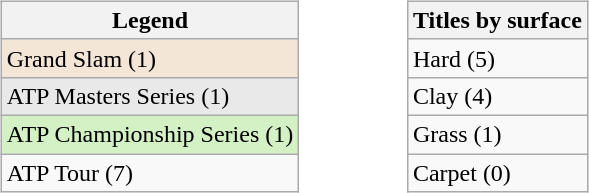<table width=43%>
<tr>
<td valign=top width=33% align=left><br><table class="wikitable">
<tr>
<th>Legend</th>
</tr>
<tr style="background:#f3e6d7;">
<td>Grand Slam (1)</td>
</tr>
<tr style="background:#e9e9e9;">
<td>ATP Masters Series (1)</td>
</tr>
<tr style="background:#d4f1c5;">
<td>ATP Championship Series (1)</td>
</tr>
<tr>
<td>ATP Tour (7)</td>
</tr>
</table>
</td>
<td valign=top width=33% align=left><br><table class="wikitable">
<tr>
<th>Titles by surface</th>
</tr>
<tr>
<td>Hard (5)</td>
</tr>
<tr>
<td>Clay (4)</td>
</tr>
<tr>
<td>Grass (1)</td>
</tr>
<tr>
<td>Carpet (0)</td>
</tr>
</table>
</td>
</tr>
</table>
